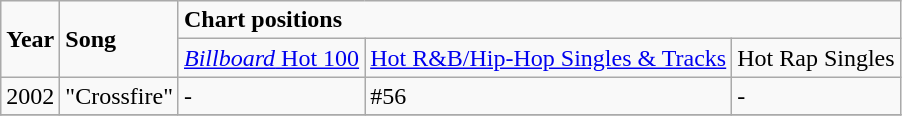<table class="wikitable">
<tr>
<td rowspan="2"><strong>Year</strong></td>
<td rowspan="2"><strong>Song</strong></td>
<td colspan="3"><strong>Chart positions</strong></td>
</tr>
<tr>
<td><a href='#'><em>Billboard</em> Hot 100</a></td>
<td><a href='#'>Hot R&B/Hip-Hop Singles & Tracks</a></td>
<td>Hot Rap Singles</td>
</tr>
<tr>
<td>2002</td>
<td>"Crossfire"</td>
<td>-</td>
<td>#56</td>
<td>-</td>
</tr>
<tr>
</tr>
</table>
